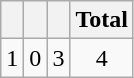<table class="wikitable">
<tr>
<th></th>
<th></th>
<th></th>
<th>Total</th>
</tr>
<tr style="text-align:center;">
<td>1</td>
<td>0</td>
<td>3</td>
<td>4</td>
</tr>
</table>
